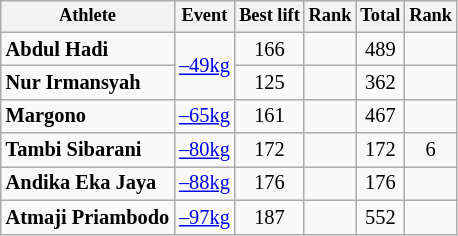<table class=wikitable style="font-size:85%">
<tr style="font-size:90%">
<th>Athlete</th>
<th>Event</th>
<th>Best lift</th>
<th>Rank</th>
<th>Total</th>
<th>Rank</th>
</tr>
<tr align=center>
<td align=left><strong>Abdul Hadi</strong></td>
<td align=left rowspan="2"><a href='#'>–49kg</a></td>
<td>166</td>
<td></td>
<td>489</td>
<td></td>
</tr>
<tr align=center>
<td align=left><strong>Nur Irmansyah</strong></td>
<td>125</td>
<td></td>
<td>362</td>
<td></td>
</tr>
<tr align=center>
<td align=left><strong>Margono</strong></td>
<td align=left><a href='#'>–65kg</a></td>
<td>161</td>
<td></td>
<td>467</td>
<td></td>
</tr>
<tr align=center>
<td align=left><strong>Tambi Sibarani</strong></td>
<td align=left><a href='#'>–80kg</a></td>
<td>172</td>
<td></td>
<td>172</td>
<td>6</td>
</tr>
<tr align=center>
<td align=left><strong>Andika Eka Jaya</strong></td>
<td align=left><a href='#'>–88kg</a></td>
<td>176</td>
<td></td>
<td>176</td>
<td></td>
</tr>
<tr align=center>
<td align=left><strong>Atmaji Priambodo</strong></td>
<td align=left><a href='#'>–97kg</a></td>
<td>187</td>
<td></td>
<td>552</td>
<td></td>
</tr>
</table>
